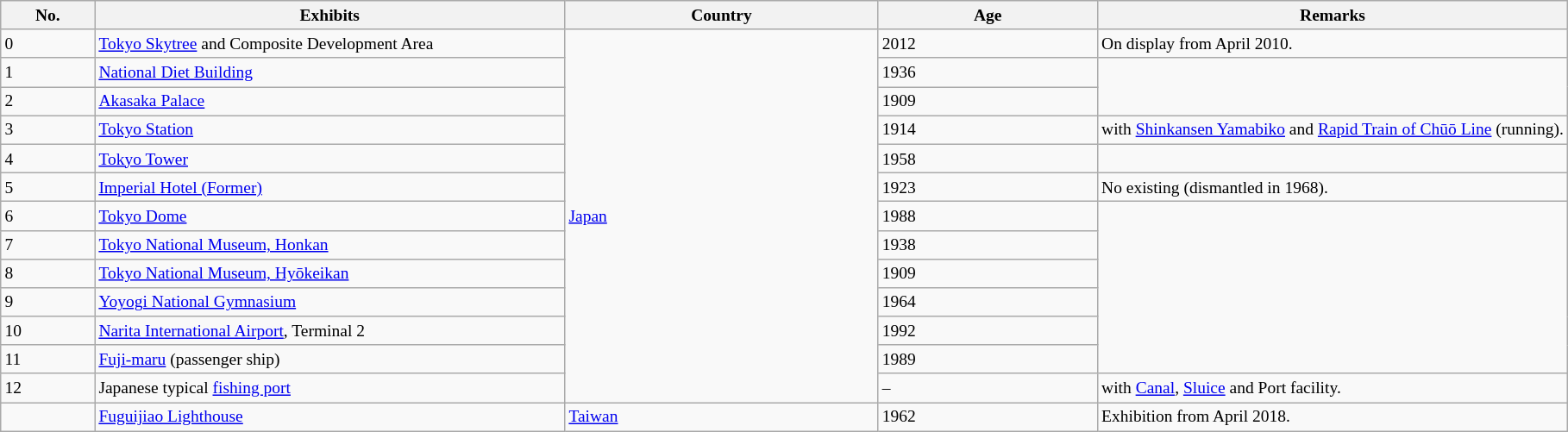<table class="wikitable" style="text-align:left;font-size:small;">
<tr>
<th width=6%>No.</th>
<th width=30%>Exhibits</th>
<th width=20%>Country</th>
<th width=14%>Age</th>
<th width=32%>Remarks</th>
</tr>
<tr>
<td>0</td>
<td><a href='#'>Tokyo Skytree</a> and Composite Development Area</td>
<td rowspan="13"> <a href='#'>Japan</a></td>
<td>2012</td>
<td>On display from April 2010.</td>
</tr>
<tr>
<td>1</td>
<td><a href='#'>National Diet Building</a></td>
<td>1936</td>
</tr>
<tr>
<td>2</td>
<td><a href='#'>Akasaka Palace</a></td>
<td>1909</td>
</tr>
<tr>
<td>3</td>
<td><a href='#'>Tokyo Station</a></td>
<td>1914</td>
<td>with <a href='#'>Shinkansen Yamabiko</a> and <a href='#'>Rapid Train of Chūō Line</a> (running).</td>
</tr>
<tr>
<td>4</td>
<td><a href='#'>Tokyo Tower</a></td>
<td>1958</td>
<td></td>
</tr>
<tr>
<td>5</td>
<td><a href='#'>Imperial Hotel (Former)</a></td>
<td>1923</td>
<td>No existing (dismantled in 1968).</td>
</tr>
<tr>
<td>6</td>
<td><a href='#'>Tokyo Dome</a></td>
<td>1988</td>
</tr>
<tr>
<td>7</td>
<td><a href='#'>Tokyo National Museum, Honkan</a></td>
<td>1938</td>
</tr>
<tr>
<td>8</td>
<td><a href='#'>Tokyo National Museum, Hyōkeikan</a></td>
<td>1909</td>
</tr>
<tr>
<td>9</td>
<td><a href='#'>Yoyogi National Gymnasium</a></td>
<td>1964</td>
</tr>
<tr>
<td>10</td>
<td><a href='#'>Narita International Airport</a>, Terminal 2</td>
<td>1992</td>
</tr>
<tr>
<td>11</td>
<td><a href='#'>Fuji-maru</a> (passenger ship)</td>
<td>1989</td>
</tr>
<tr>
<td>12</td>
<td>Japanese typical <a href='#'>fishing port</a></td>
<td>–</td>
<td>with <a href='#'>Canal</a>, <a href='#'>Sluice</a> and Port facility.</td>
</tr>
<tr>
<td></td>
<td><a href='#'>Fuguijiao Lighthouse</a></td>
<td> <a href='#'>Taiwan</a></td>
<td>1962</td>
<td>Exhibition from April 2018.</td>
</tr>
</table>
